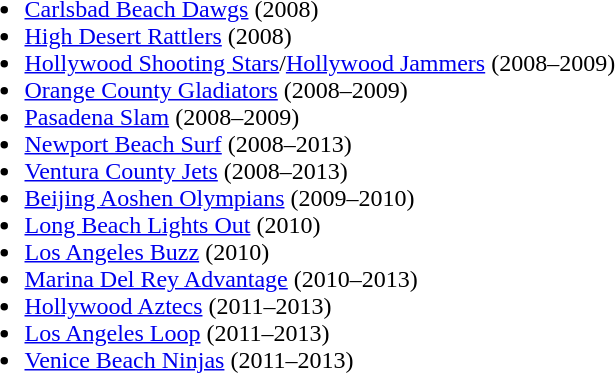<table>
<tr>
<td valign="top"><br><ul><li><a href='#'>Carlsbad Beach Dawgs</a> (2008)</li><li><a href='#'>High Desert Rattlers</a> (2008)</li><li><a href='#'>Hollywood Shooting Stars</a>/<a href='#'>Hollywood Jammers</a> (2008–2009)</li><li><a href='#'>Orange County Gladiators</a> (2008–2009)</li><li><a href='#'>Pasadena Slam</a> (2008–2009)</li><li><a href='#'>Newport Beach Surf</a> (2008–2013)</li><li><a href='#'>Ventura County Jets</a> (2008–2013)</li><li><a href='#'>Beijing Aoshen Olympians</a> (2009–2010)</li><li><a href='#'>Long Beach Lights Out</a> (2010)</li><li><a href='#'>Los Angeles Buzz</a> (2010)</li><li><a href='#'>Marina Del Rey Advantage</a> (2010–2013)</li><li><a href='#'>Hollywood Aztecs</a> (2011–2013)</li><li><a href='#'>Los Angeles Loop</a> (2011–2013)</li><li><a href='#'>Venice Beach Ninjas</a> (2011–2013)</li></ul></td>
</tr>
</table>
